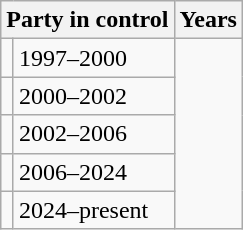<table class="wikitable">
<tr>
<th colspan="2">Party in control</th>
<th>Years</th>
</tr>
<tr>
<td></td>
<td>1997–2000</td>
</tr>
<tr>
<td></td>
<td>2000–2002</td>
</tr>
<tr>
<td></td>
<td>2002–2006</td>
</tr>
<tr>
<td></td>
<td>2006–2024</td>
</tr>
<tr>
<td></td>
<td>2024–present</td>
</tr>
</table>
